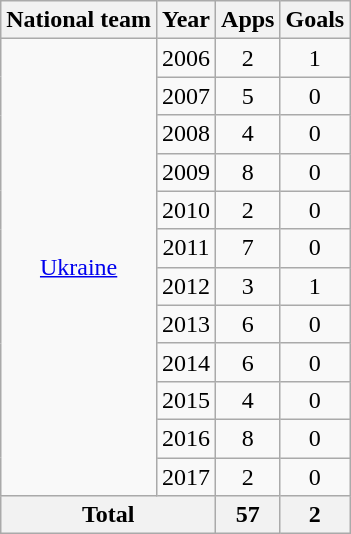<table class="wikitable" style="text-align:center">
<tr>
<th>National team</th>
<th>Year</th>
<th>Apps</th>
<th>Goals</th>
</tr>
<tr>
<td rowspan="12"><a href='#'>Ukraine</a></td>
<td>2006</td>
<td>2</td>
<td>1</td>
</tr>
<tr>
<td>2007</td>
<td>5</td>
<td>0</td>
</tr>
<tr>
<td>2008</td>
<td>4</td>
<td>0</td>
</tr>
<tr>
<td>2009</td>
<td>8</td>
<td>0</td>
</tr>
<tr>
<td>2010</td>
<td>2</td>
<td>0</td>
</tr>
<tr>
<td>2011</td>
<td>7</td>
<td>0</td>
</tr>
<tr>
<td>2012</td>
<td>3</td>
<td>1</td>
</tr>
<tr>
<td>2013</td>
<td>6</td>
<td>0</td>
</tr>
<tr>
<td>2014</td>
<td>6</td>
<td>0</td>
</tr>
<tr>
<td>2015</td>
<td>4</td>
<td>0</td>
</tr>
<tr>
<td>2016</td>
<td>8</td>
<td>0</td>
</tr>
<tr>
<td>2017</td>
<td>2</td>
<td>0</td>
</tr>
<tr>
<th colspan="2">Total</th>
<th>57</th>
<th>2</th>
</tr>
</table>
